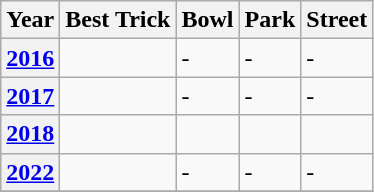<table class="wikitable">
<tr>
<th>Year</th>
<th>Best Trick</th>
<th>Bowl</th>
<th>Park</th>
<th>Street</th>
</tr>
<tr>
<th><a href='#'>2016</a></th>
<td></td>
<td>-</td>
<td>-</td>
<td>-</td>
</tr>
<tr>
<th><a href='#'>2017</a></th>
<td></td>
<td>-</td>
<td>-</td>
<td>-</td>
</tr>
<tr>
<th><a href='#'>2018</a></th>
<td></td>
<td></td>
<td></td>
<td></td>
</tr>
<tr>
<th><a href='#'>2022</a></th>
<td></td>
<td>-</td>
<td>-</td>
<td>-</td>
</tr>
<tr>
</tr>
</table>
